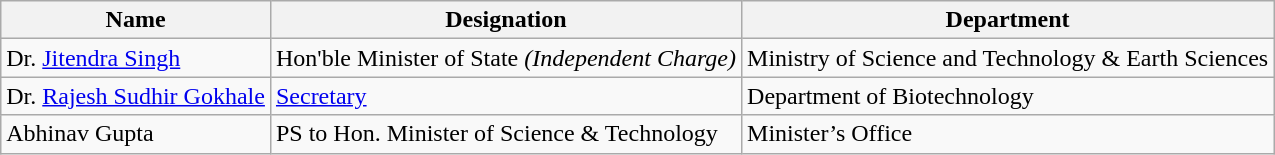<table class="wikitable">
<tr>
<th>Name</th>
<th>Designation</th>
<th>Department</th>
</tr>
<tr>
<td>Dr. <a href='#'>Jitendra Singh</a></td>
<td>Hon'ble Minister of State <em>(Independent Charge)</em></td>
<td>Ministry of Science and Technology & Earth Sciences</td>
</tr>
<tr>
<td>Dr. <a href='#'>Rajesh Sudhir Gokhale</a></td>
<td><a href='#'>Secretary</a></td>
<td>Department of Biotechnology</td>
</tr>
<tr>
<td>Abhinav Gupta</td>
<td>PS to Hon. Minister of Science & Technology</td>
<td>Minister’s Office</td>
</tr>
</table>
